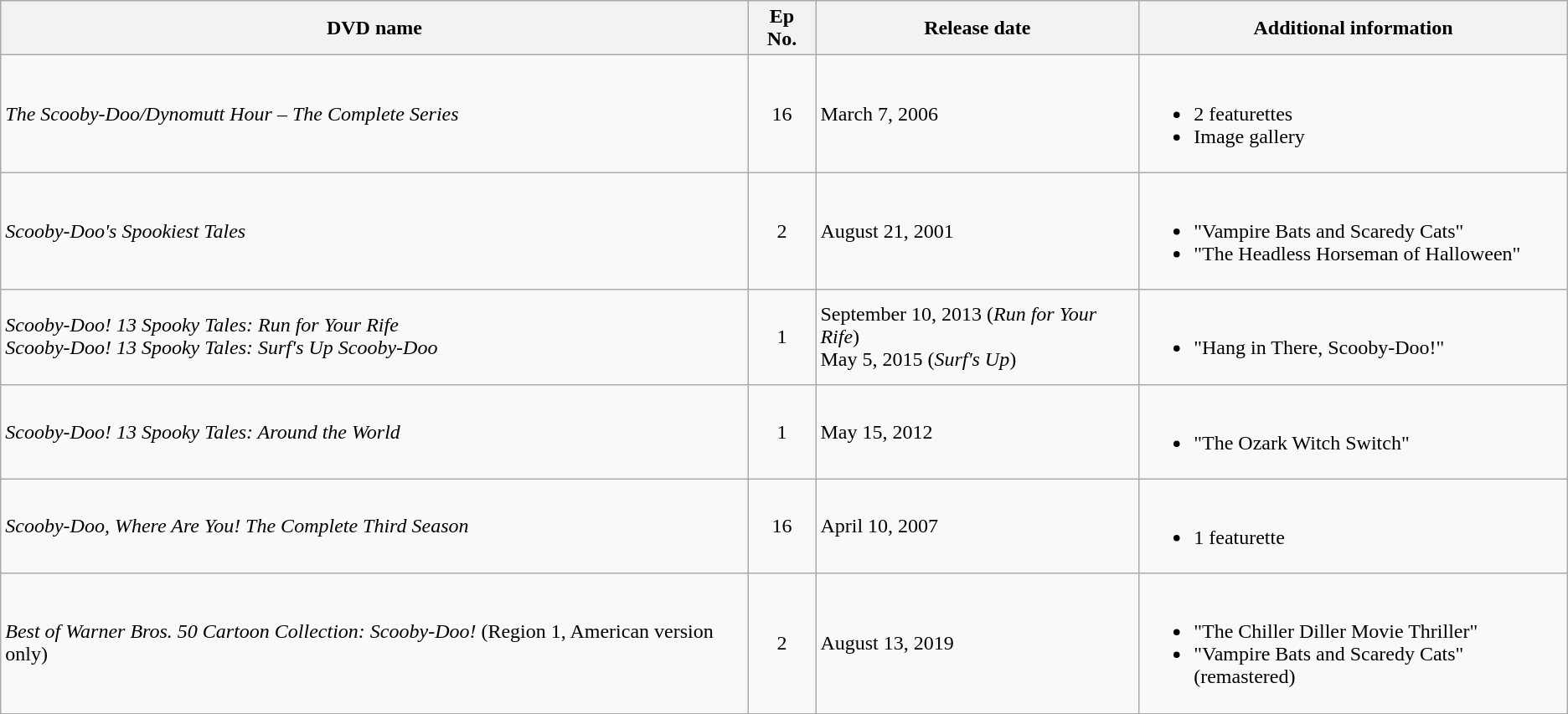<table class="wikitable">
<tr>
<th>DVD name</th>
<th>Ep No.</th>
<th>Release date</th>
<th>Additional information</th>
</tr>
<tr>
<td><em>The Scooby-Doo/Dynomutt Hour – The Complete Series</em></td>
<td style="text-align:center;">16</td>
<td>March 7, 2006</td>
<td><br><ul><li>2 featurettes</li><li>Image gallery</li></ul></td>
</tr>
<tr>
<td><em>Scooby-Doo's Spookiest Tales</em></td>
<td style="text-align:center;">2</td>
<td>August 21, 2001</td>
<td><br><ul><li>"Vampire Bats and Scaredy Cats"</li><li>"The Headless Horseman of Halloween"</li></ul></td>
</tr>
<tr>
<td><em>Scooby-Doo! 13 Spooky Tales: Run for Your Rife</em> <br> <em>Scooby-Doo! 13 Spooky Tales: Surf's Up Scooby-Doo</em></td>
<td style="text-align:center;">1</td>
<td>September 10, 2013 (<em>Run for Your Rife</em>) <br> May 5, 2015 (<em>Surf's Up</em>)</td>
<td><br><ul><li>"Hang in There, Scooby-Doo!"</li></ul></td>
</tr>
<tr>
<td><em>Scooby-Doo! 13 Spooky Tales: Around the World</em></td>
<td style="text-align:center;">1</td>
<td>May 15, 2012</td>
<td><br><ul><li>"The Ozark Witch Switch"</li></ul></td>
</tr>
<tr>
<td><em>Scooby-Doo, Where Are You! The Complete Third Season</em></td>
<td style="text-align:center;">16</td>
<td>April 10, 2007</td>
<td><br><ul><li>1 featurette</li></ul></td>
</tr>
<tr>
<td><em>Best of Warner Bros. 50 Cartoon Collection: Scooby-Doo!</em> (Region 1, American version only)</td>
<td style="text-align:center;">2</td>
<td>August 13, 2019</td>
<td><br><ul><li>"The Chiller Diller Movie Thriller"</li><li>"Vampire Bats and Scaredy Cats" (remastered)</li></ul></td>
</tr>
</table>
